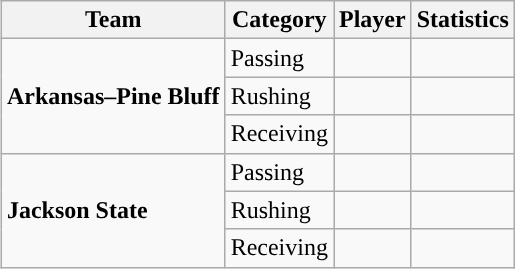<table class="wikitable" style="float: right;">
<tr>
<th>Team</th>
<th>Category</th>
<th>Player</th>
<th>Statistics</th>
</tr>
<tr>
<td rowspan=3><strong>Arkansas–Pine Bluff</strong></td>
<td>Passing</td>
<td></td>
<td></td>
</tr>
<tr>
<td>Rushing</td>
<td></td>
<td></td>
</tr>
<tr>
<td>Receiving</td>
<td></td>
<td></td>
</tr>
<tr>
<td rowspan=3><strong>Jackson State</strong></td>
<td>Passing</td>
<td></td>
<td></td>
</tr>
<tr>
<td>Rushing</td>
<td></td>
<td></td>
</tr>
<tr>
<td>Receiving</td>
<td></td>
<td></td>
</tr>
</table>
